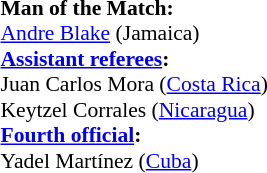<table style="width:100%; font-size:90%;">
<tr>
<td><br><strong>Man of the Match:</strong>
<br><a href='#'>Andre Blake</a> (Jamaica)<br><strong><a href='#'>Assistant referees</a>:</strong>
<br>Juan Carlos Mora (<a href='#'>Costa Rica</a>)
<br>Keytzel Corrales (<a href='#'>Nicaragua</a>)
<br><strong><a href='#'>Fourth official</a>:</strong>
<br>Yadel Martínez (<a href='#'>Cuba</a>)</td>
</tr>
</table>
